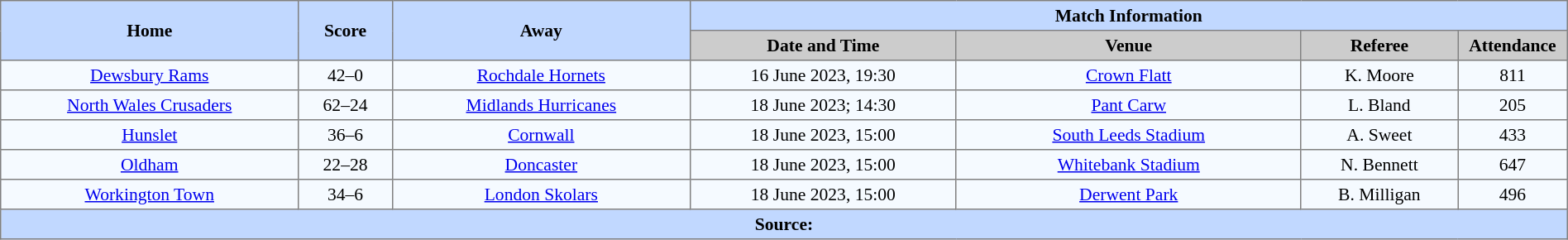<table border=1 style="border-collapse:collapse; font-size:90%; text-align:center;" cellpadding=3 cellspacing=0 width=100%>
<tr bgcolor=#C1D8FF>
<th scope="col" rowspan=2 width=19%>Home</th>
<th scope="col" rowspan=2 width=6%>Score</th>
<th scope="col" rowspan=2 width=19%>Away</th>
<th colspan=4>Match Information</th>
</tr>
<tr bgcolor=#CCCCCC>
<th scope="col" width=17%>Date and Time</th>
<th scope="col" width=22%>Venue</th>
<th scope="col" width=10%>Referee</th>
<th scope="col" width=7%>Attendance</th>
</tr>
<tr bgcolor=#F5FAFF>
<td> <a href='#'>Dewsbury Rams</a></td>
<td>42–0</td>
<td> <a href='#'>Rochdale Hornets</a></td>
<td>16 June 2023, 19:30</td>
<td><a href='#'>Crown Flatt</a></td>
<td>K. Moore</td>
<td>811</td>
</tr>
<tr bgcolor=#F5FAFF>
<td>  <a href='#'>North Wales Crusaders</a></td>
<td>62–24</td>
<td> <a href='#'>Midlands Hurricanes</a></td>
<td>18 June 2023; 14:30</td>
<td><a href='#'>Pant Carw</a></td>
<td>L. Bland</td>
<td>205</td>
</tr>
<tr bgcolor=#F5FAFF>
<td> <a href='#'>Hunslet</a></td>
<td>36–6</td>
<td> <a href='#'>Cornwall</a></td>
<td>18 June 2023, 15:00</td>
<td><a href='#'>South Leeds Stadium</a></td>
<td>A. Sweet</td>
<td>433</td>
</tr>
<tr bgcolor=#F5FAFF>
<td> <a href='#'>Oldham</a></td>
<td>22–28</td>
<td> <a href='#'>Doncaster</a></td>
<td>18 June 2023, 15:00</td>
<td><a href='#'>Whitebank Stadium</a></td>
<td>N. Bennett</td>
<td>647</td>
</tr>
<tr bgcolor=#F5FAFF>
<td> <a href='#'>Workington Town</a></td>
<td>34–6</td>
<td> <a href='#'>London Skolars</a></td>
<td>18 June 2023, 15:00</td>
<td><a href='#'>Derwent Park</a></td>
<td>B. Milligan</td>
<td>496</td>
</tr>
<tr style="background:#c1d8ff;">
<th colspan=7>Source:</th>
</tr>
</table>
